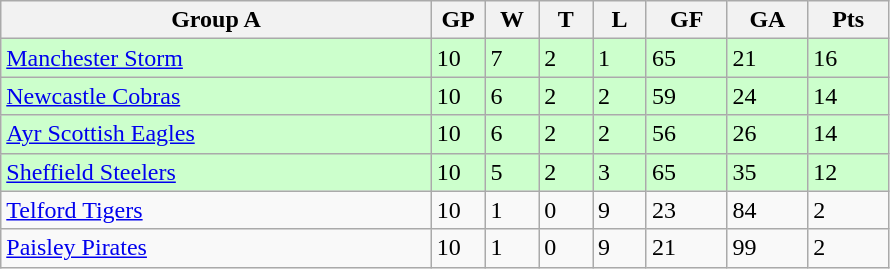<table class="wikitable">
<tr>
<th width="40%">Group A</th>
<th width="5%">GP</th>
<th width="5%">W</th>
<th width="5%">T</th>
<th width="5%">L</th>
<th width="7.5%">GF</th>
<th width="7.5%">GA</th>
<th width="7.5%">Pts</th>
</tr>
<tr bgcolor="#CCFFCC">
<td><a href='#'>Manchester Storm</a></td>
<td>10</td>
<td>7</td>
<td>2</td>
<td>1</td>
<td>65</td>
<td>21</td>
<td>16</td>
</tr>
<tr bgcolor="#CCFFCC">
<td><a href='#'>Newcastle Cobras</a></td>
<td>10</td>
<td>6</td>
<td>2</td>
<td>2</td>
<td>59</td>
<td>24</td>
<td>14</td>
</tr>
<tr bgcolor="#CCFFCC">
<td><a href='#'>Ayr Scottish Eagles</a></td>
<td>10</td>
<td>6</td>
<td>2</td>
<td>2</td>
<td>56</td>
<td>26</td>
<td>14</td>
</tr>
<tr bgcolor="#CCFFCC">
<td><a href='#'>Sheffield Steelers</a></td>
<td>10</td>
<td>5</td>
<td>2</td>
<td>3</td>
<td>65</td>
<td>35</td>
<td>12</td>
</tr>
<tr>
<td><a href='#'>Telford Tigers</a></td>
<td>10</td>
<td>1</td>
<td>0</td>
<td>9</td>
<td>23</td>
<td>84</td>
<td>2</td>
</tr>
<tr>
<td><a href='#'>Paisley Pirates</a></td>
<td>10</td>
<td>1</td>
<td>0</td>
<td>9</td>
<td>21</td>
<td>99</td>
<td>2</td>
</tr>
</table>
